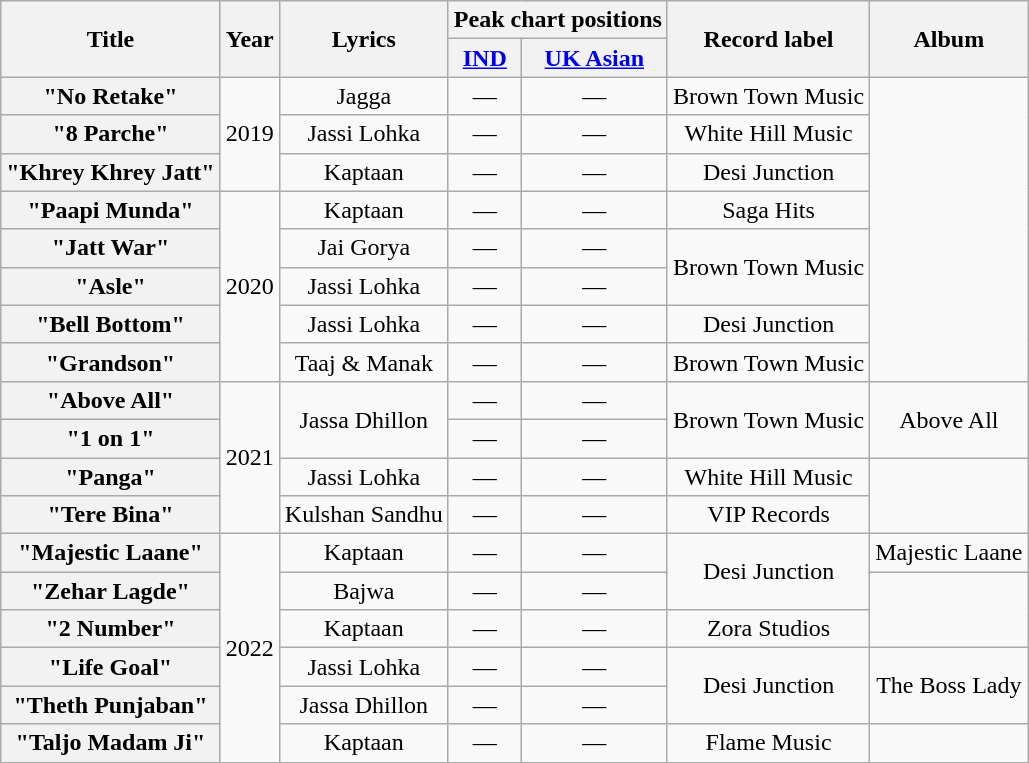<table class="wikitable plainrowheaders" style="text-align:center;">
<tr>
<th scope="col" rowspan="2">Title</th>
<th scope="col" rowspan="2">Year</th>
<th scope="col" rowspan="2">Lyrics</th>
<th scope="col" colspan="2">Peak chart positions</th>
<th scope="col" rowspan="2">Record label</th>
<th scope="col" rowspan="2">Album</th>
</tr>
<tr>
<th scope="col"><a href='#'>IND</a></th>
<th scope="col"><a href='#'>UK Asian</a></th>
</tr>
<tr>
<th scope="row">"No Retake" </th>
<td rowspan="3">2019</td>
<td>Jagga</td>
<td>—</td>
<td>—</td>
<td>Brown Town Music</td>
<td rowspan="8"></td>
</tr>
<tr>
<th scope="row">"8 Parche" </th>
<td>Jassi Lohka</td>
<td>—</td>
<td>—</td>
<td>White Hill Music</td>
</tr>
<tr>
<th scope="row">"Khrey Khrey Jatt" </th>
<td>Kaptaan</td>
<td>—</td>
<td>—</td>
<td>Desi Junction</td>
</tr>
<tr>
<th scope="row">"Paapi Munda" </th>
<td rowspan="5">2020</td>
<td>Kaptaan</td>
<td>—</td>
<td>—</td>
<td>Saga Hits</td>
</tr>
<tr>
<th scope="row">"Jatt War" </th>
<td>Jai Gorya</td>
<td>—</td>
<td>—</td>
<td rowspan="2">Brown Town Music</td>
</tr>
<tr>
<th scope="row">"Asle" </th>
<td>Jassi Lohka</td>
<td>—</td>
<td>—</td>
</tr>
<tr>
<th scope="row">"Bell Bottom" </th>
<td>Jassi Lohka</td>
<td>—</td>
<td>—</td>
<td>Desi Junction</td>
</tr>
<tr>
<th scope="row">"Grandson" </th>
<td>Taaj & Manak</td>
<td>—</td>
<td>—</td>
<td>Brown Town Music</td>
</tr>
<tr>
<th scope="row">"Above All" </th>
<td rowspan="4">2021</td>
<td rowspan="2">Jassa Dhillon</td>
<td>—</td>
<td>—</td>
<td rowspan="2">Brown Town Music</td>
<td rowspan="2">Above All</td>
</tr>
<tr>
<th scope="row">"1 on 1" </th>
<td>—</td>
<td>—</td>
</tr>
<tr>
<th scope="row">"Panga" </th>
<td>Jassi Lohka</td>
<td>—</td>
<td>—</td>
<td>White Hill Music</td>
<td rowspan="2"></td>
</tr>
<tr>
<th scope="row">"Tere Bina" </th>
<td>Kulshan Sandhu</td>
<td>—</td>
<td>—</td>
<td>VIP Records</td>
</tr>
<tr>
<th scope="row">"Majestic Laane" </th>
<td rowspan="6">2022</td>
<td>Kaptaan</td>
<td>—</td>
<td>—</td>
<td rowspan="2">Desi Junction</td>
<td>Majestic Laane</td>
</tr>
<tr>
<th scope="row">"Zehar Lagde" </th>
<td>Bajwa</td>
<td>—</td>
<td>—</td>
<td rowspan="2"></td>
</tr>
<tr>
<th scope="row">"2 Number" </th>
<td>Kaptaan</td>
<td>—</td>
<td>—</td>
<td>Zora Studios</td>
</tr>
<tr>
<th scope="row">"Life Goal" </th>
<td>Jassi Lohka</td>
<td>—</td>
<td>—</td>
<td rowspan="2">Desi Junction</td>
<td rowspan="2">The Boss Lady</td>
</tr>
<tr>
<th scope="row">"Theth Punjaban" </th>
<td>Jassa Dhillon</td>
<td>—</td>
<td>—</td>
</tr>
<tr>
<th scope="row">"Taljo Madam Ji" </th>
<td>Kaptaan</td>
<td>—</td>
<td>—</td>
<td>Flame Music</td>
<td></td>
</tr>
</table>
